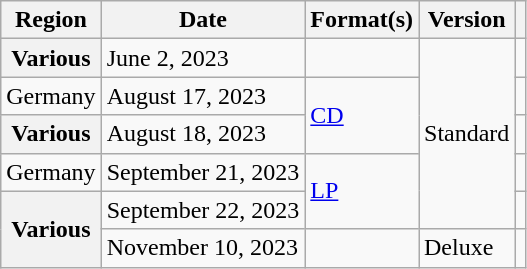<table class="wikitable plainrowheaders">
<tr>
<th scope="col">Region</th>
<th scope="col">Date</th>
<th scope="col">Format(s)</th>
<th scope="col">Version</th>
<th scope="col"></th>
</tr>
<tr>
<th scope="row">Various</th>
<td>June 2, 2023</td>
<td></td>
<td rowspan="5">Standard</td>
<td align="center"></td>
</tr>
<tr>
<td>Germany</td>
<td>August 17, 2023</td>
<td rowspan="2"><a href='#'>CD</a></td>
<td align="center"></td>
</tr>
<tr>
<th scope="row">Various</th>
<td>August 18, 2023</td>
<td align="center"></td>
</tr>
<tr>
<td>Germany</td>
<td>September 21, 2023</td>
<td rowspan="2"><a href='#'>LP</a></td>
<td align="center"></td>
</tr>
<tr>
<th scope="row" rowspan="2">Various</th>
<td>September 22, 2023</td>
<td align="center"></td>
</tr>
<tr>
<td>November 10, 2023</td>
<td></td>
<td>Deluxe</td>
<td align="center"></td>
</tr>
</table>
